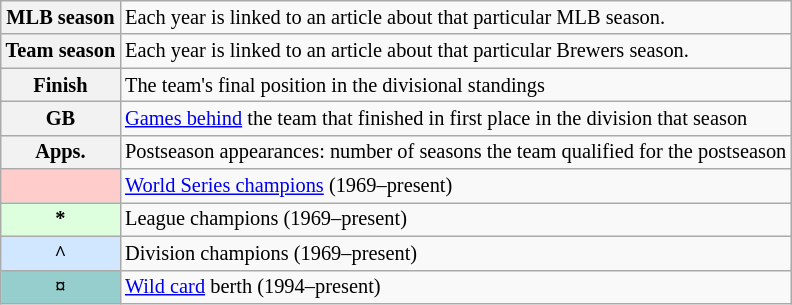<table class="wikitable plainrowheaders" style="font-size:85%">
<tr>
<th scope="row" style="text-align:center"><strong>MLB season</strong></th>
<td>Each year is linked to an article about that particular MLB season.</td>
</tr>
<tr>
<th scope="row" style="text-align:center"><strong>Team season</strong></th>
<td>Each year is linked to an article about that particular Brewers season.</td>
</tr>
<tr>
<th scope="row" style="text-align:center"><strong>Finish</strong></th>
<td>The team's final position in the divisional standings</td>
</tr>
<tr>
<th scope="row" style="text-align:center"><strong>GB</strong></th>
<td><a href='#'>Games behind</a> the team that finished in first place in the division that season</td>
</tr>
<tr>
<th scope="row" style="text-align:center"><strong>Apps.</strong></th>
<td>Postseason appearances: number of seasons the team qualified for the postseason</td>
</tr>
<tr>
<th scope="row" style="text-align:center; background-color:#ffcccc"></th>
<td><a href='#'>World Series champions</a> (1969–present)</td>
</tr>
<tr>
<th scope="row" style="text-align:center; background-color:#ddffdd">*</th>
<td>League champions (1969–present)</td>
</tr>
<tr>
<th scope="row" style="text-align:center; background-color:#D0E7FF">^</th>
<td>Division champions (1969–present)</td>
</tr>
<tr>
<th scope="row" style="text-align:center; background-color:#96CDCD">¤</th>
<td><a href='#'>Wild card</a> berth (1994–present)</td>
</tr>
</table>
